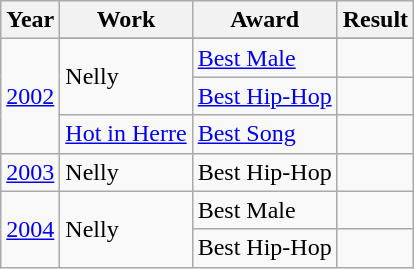<table class="wikitable">
<tr>
<th>Year</th>
<th>Work</th>
<th>Award</th>
<th>Result</th>
</tr>
<tr>
<td rowspan="4"><a href='#'>2002</a></td>
</tr>
<tr>
<td rowspan="2">Nelly</td>
<td><a href='#'>Best Male</a></td>
<td></td>
</tr>
<tr>
<td><a href='#'>Best Hip-Hop</a></td>
<td></td>
</tr>
<tr>
<td><a href='#'>Hot in Herre</a></td>
<td><a href='#'>Best Song</a></td>
<td></td>
</tr>
<tr>
<td><a href='#'>2003</a></td>
<td>Nelly</td>
<td>Best Hip-Hop</td>
<td></td>
</tr>
<tr>
<td rowspan="2"><a href='#'>2004</a></td>
<td rowspan="2">Nelly</td>
<td>Best Male</td>
<td></td>
</tr>
<tr>
<td>Best Hip-Hop</td>
<td></td>
</tr>
</table>
